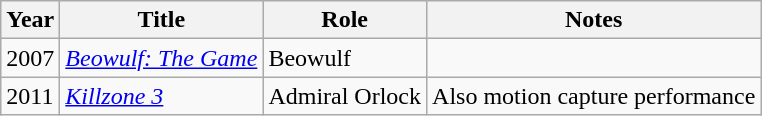<table class="wikitable sortable">
<tr>
<th>Year</th>
<th>Title</th>
<th>Role</th>
<th class="unsortable">Notes</th>
</tr>
<tr>
<td>2007</td>
<td><em><a href='#'>Beowulf: The Game</a></em></td>
<td>Beowulf</td>
</tr>
<tr>
<td>2011</td>
<td><em><a href='#'>Killzone 3</a></em></td>
<td>Admiral Orlock</td>
<td>Also motion capture performance</td>
</tr>
</table>
